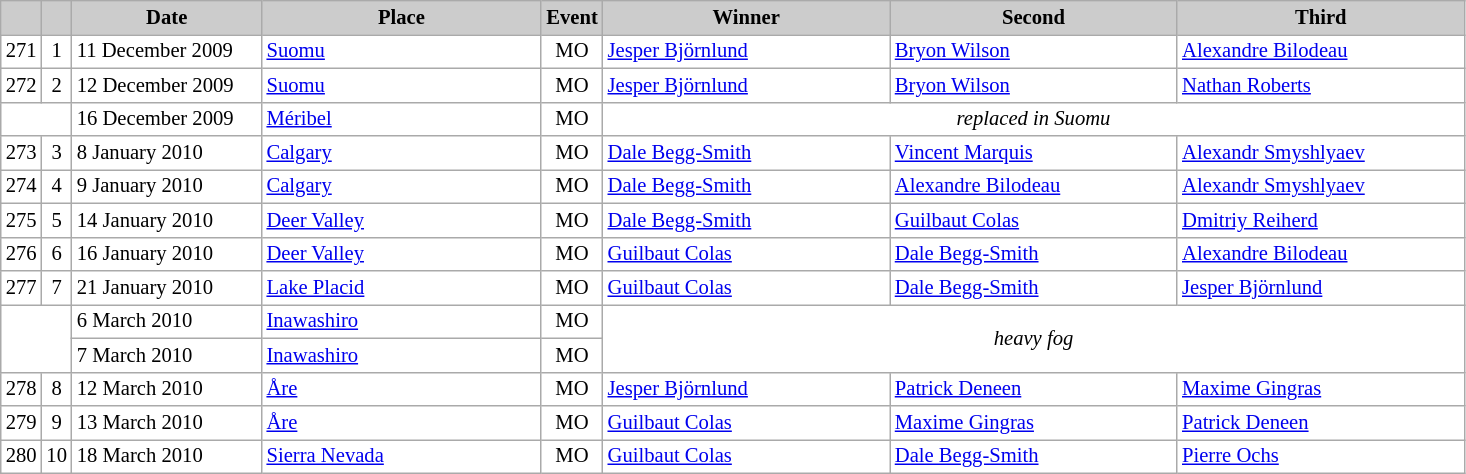<table class="wikitable plainrowheaders" style="background:#fff; font-size:86%; line-height:16px; border:grey solid 1px; border-collapse:collapse;">
<tr style="background:#ccc; text-align:center;">
<th scope="col" style="background:#ccc; width=20 px;"></th>
<th scope="col" style="background:#ccc; width=30 px;"></th>
<th scope="col" style="background:#ccc; width:120px;">Date</th>
<th scope="col" style="background:#ccc; width:180px;">Place</th>
<th scope="col" style="background:#ccc; width:15px;">Event</th>
<th scope="col" style="background:#ccc; width:185px;">Winner</th>
<th scope="col" style="background:#ccc; width:185px;">Second</th>
<th scope="col" style="background:#ccc; width:185px;">Third</th>
</tr>
<tr>
<td align=center>271</td>
<td align=center>1</td>
<td>11 December 2009<small></small></td>
<td> <a href='#'>Suomu</a></td>
<td align=center>MO</td>
<td> <a href='#'>Jesper Björnlund</a></td>
<td> <a href='#'>Bryon Wilson</a></td>
<td> <a href='#'>Alexandre Bilodeau</a></td>
</tr>
<tr>
<td align=center>272</td>
<td align=center>2</td>
<td>12 December 2009</td>
<td> <a href='#'>Suomu</a></td>
<td align=center>MO</td>
<td> <a href='#'>Jesper Björnlund</a></td>
<td> <a href='#'>Bryon Wilson</a></td>
<td> <a href='#'>Nathan Roberts</a></td>
</tr>
<tr>
<td colspan=2></td>
<td>16 December 2009</td>
<td> <a href='#'>Méribel</a></td>
<td align=center>MO</td>
<td colspan=3 align=center><em>replaced in Suomu</em></td>
</tr>
<tr>
<td align=center>273</td>
<td align=center>3</td>
<td>8 January 2010</td>
<td> <a href='#'>Calgary</a></td>
<td align=center>MO</td>
<td> <a href='#'>Dale Begg-Smith</a></td>
<td> <a href='#'>Vincent Marquis</a></td>
<td> <a href='#'>Alexandr Smyshlyaev</a></td>
</tr>
<tr>
<td align=center>274</td>
<td align=center>4</td>
<td>9 January 2010</td>
<td> <a href='#'>Calgary</a></td>
<td align=center>MO</td>
<td> <a href='#'>Dale Begg-Smith</a></td>
<td> <a href='#'>Alexandre Bilodeau</a></td>
<td> <a href='#'>Alexandr Smyshlyaev</a></td>
</tr>
<tr>
<td align=center>275</td>
<td align=center>5</td>
<td>14 January 2010</td>
<td> <a href='#'>Deer Valley</a></td>
<td align=center>MO</td>
<td> <a href='#'>Dale Begg-Smith</a></td>
<td> <a href='#'>Guilbaut Colas</a></td>
<td> <a href='#'>Dmitriy Reiherd</a></td>
</tr>
<tr>
<td align=center>276</td>
<td align=center>6</td>
<td>16 January 2010</td>
<td> <a href='#'>Deer Valley</a></td>
<td align=center>MO</td>
<td> <a href='#'>Guilbaut Colas</a></td>
<td> <a href='#'>Dale Begg-Smith</a></td>
<td> <a href='#'>Alexandre Bilodeau</a></td>
</tr>
<tr>
<td align=center>277</td>
<td align=center>7</td>
<td>21 January 2010</td>
<td> <a href='#'>Lake Placid</a></td>
<td align=center>MO</td>
<td> <a href='#'>Guilbaut Colas</a></td>
<td> <a href='#'>Dale Begg-Smith</a></td>
<td> <a href='#'>Jesper Björnlund</a></td>
</tr>
<tr>
<td colspan=2 rowspan=2></td>
<td>6 March 2010</td>
<td> <a href='#'>Inawashiro</a></td>
<td align=center>MO</td>
<td colspan=3 rowspan=2 align=center><em>heavy fog</em></td>
</tr>
<tr>
<td>7 March 2010</td>
<td> <a href='#'>Inawashiro</a></td>
<td align=center>MO</td>
</tr>
<tr>
<td align=center>278</td>
<td align=center>8</td>
<td>12 March 2010</td>
<td> <a href='#'>Åre</a></td>
<td align=center>MO</td>
<td> <a href='#'>Jesper Björnlund</a></td>
<td> <a href='#'>Patrick Deneen</a></td>
<td> <a href='#'>Maxime Gingras</a></td>
</tr>
<tr>
<td align=center>279</td>
<td align=center>9</td>
<td>13 March 2010</td>
<td> <a href='#'>Åre</a></td>
<td align=center>MO</td>
<td> <a href='#'>Guilbaut Colas</a></td>
<td> <a href='#'>Maxime Gingras</a></td>
<td> <a href='#'>Patrick Deneen</a></td>
</tr>
<tr>
<td align=center>280</td>
<td align=center>10</td>
<td>18 March 2010</td>
<td> <a href='#'>Sierra Nevada</a></td>
<td align=center>MO</td>
<td> <a href='#'>Guilbaut Colas</a></td>
<td> <a href='#'>Dale Begg-Smith</a></td>
<td> <a href='#'>Pierre Ochs</a></td>
</tr>
</table>
